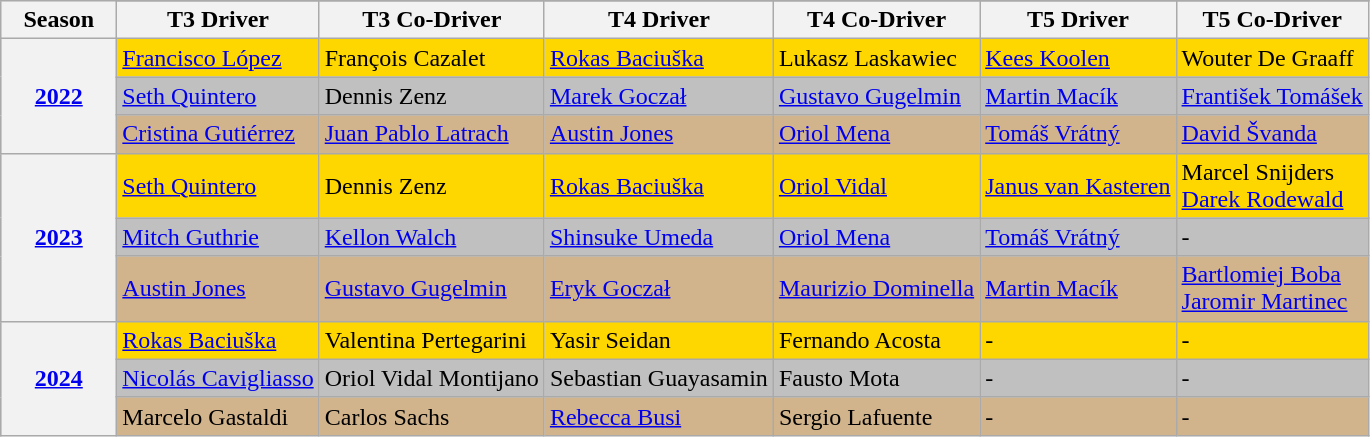<table class="wikitable" style="font-size:100%;">
<tr style="background:#efefef;">
<th rowspan="2" style="width:70px;">Season</th>
</tr>
<tr>
<th>T3 Driver</th>
<th>T3 Co-Driver</th>
<th>T4 Driver</th>
<th>T4 Co-Driver</th>
<th>T5 Driver</th>
<th>T5 Co-Driver</th>
</tr>
<tr style="background:gold;">
<th rowspan="3"><a href='#'>2022</a></th>
<td> <a href='#'>Francisco López</a></td>
<td> François Cazalet</td>
<td> <a href='#'>Rokas Baciuška</a></td>
<td> Lukasz Laskawiec</td>
<td> <a href='#'>Kees Koolen</a></td>
<td> Wouter De Graaff</td>
</tr>
<tr style="background:silver;">
<td> <a href='#'>Seth Quintero</a></td>
<td> Dennis Zenz</td>
<td> <a href='#'>Marek Goczał</a></td>
<td> <a href='#'>Gustavo Gugelmin</a></td>
<td> <a href='#'>Martin Macík</a></td>
<td> <a href='#'>František Tomášek</a></td>
</tr>
<tr style="background:tan;">
<td> <a href='#'>Cristina Gutiérrez</a></td>
<td> <a href='#'>Juan Pablo Latrach</a></td>
<td> <a href='#'>Austin Jones</a></td>
<td> <a href='#'>Oriol Mena</a></td>
<td> <a href='#'>Tomáš Vrátný</a></td>
<td> <a href='#'>David Švanda</a></td>
</tr>
<tr style="background:gold;">
<th rowspan="3"><a href='#'>2023</a></th>
<td> <a href='#'>Seth Quintero</a></td>
<td> Dennis Zenz</td>
<td> <a href='#'>Rokas Baciuška</a></td>
<td> <a href='#'>Oriol Vidal</a></td>
<td> <a href='#'>Janus van Kasteren</a></td>
<td> Marcel Snijders<br> <a href='#'>Darek Rodewald</a></td>
</tr>
<tr style="background:silver;">
<td> <a href='#'>Mitch Guthrie</a></td>
<td> <a href='#'>Kellon Walch</a></td>
<td> <a href='#'>Shinsuke Umeda</a></td>
<td> <a href='#'>Oriol Mena</a></td>
<td> <a href='#'>Tomáš Vrátný</a></td>
<td>-</td>
</tr>
<tr style="background:tan;">
<td> <a href='#'>Austin Jones</a></td>
<td> <a href='#'>Gustavo Gugelmin</a></td>
<td> <a href='#'>Eryk Goczał</a></td>
<td> <a href='#'>Maurizio Dominella</a></td>
<td> <a href='#'>Martin Macík</a></td>
<td> <a href='#'>Bartlomiej Boba</a><br> <a href='#'>Jaromir Martinec</a></td>
</tr>
<tr style="background:gold;">
<th rowspan="3"><a href='#'>2024</a></th>
<td> <a href='#'>Rokas Baciuška</a></td>
<td> Valentina Pertegarini</td>
<td> Yasir Seidan</td>
<td> Fernando Acosta</td>
<td>-</td>
<td>-</td>
</tr>
<tr style="background:silver;">
<td> <a href='#'>Nicolás Cavigliasso</a></td>
<td> Oriol Vidal Montijano</td>
<td> Sebastian Guayasamin</td>
<td> Fausto Mota</td>
<td>-</td>
<td>-</td>
</tr>
<tr style="background:tan;">
<td> Marcelo Gastaldi</td>
<td> Carlos Sachs</td>
<td> <a href='#'>Rebecca Busi</a></td>
<td> Sergio Lafuente</td>
<td>-</td>
<td>-</td>
</tr>
</table>
